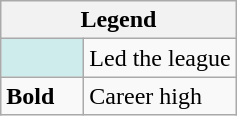<table class="wikitable mw-collapsible mw-collapsed">
<tr>
<th colspan="2">Legend</th>
</tr>
<tr>
<td style="background:#cfecec; width:3em;"></td>
<td>Led the league</td>
</tr>
<tr>
<td><strong>Bold</strong></td>
<td>Career high</td>
</tr>
</table>
